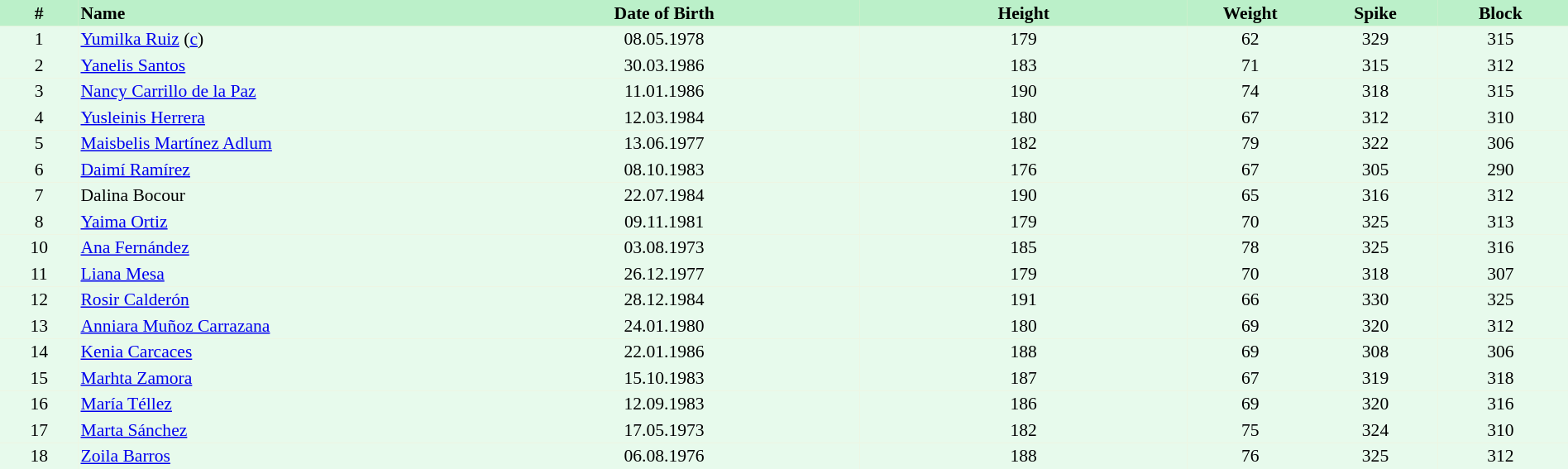<table border=0 cellpadding=2 cellspacing=0  |- bgcolor=#FFECCE style="text-align:center; font-size:90%;" width=100%>
<tr bgcolor=#BBF0C9>
<th width=5%>#</th>
<th width=25% align=left>Name</th>
<th width=25%>Date of Birth</th>
<th width=21%>Height</th>
<th width=8%>Weight</th>
<th width=8%>Spike</th>
<th width=8%>Block</th>
<th></th>
</tr>
<tr bgcolor=#E7FAEC>
<td>1</td>
<td align=left><a href='#'>Yumilka Ruiz</a> (<a href='#'>c</a>)</td>
<td>08.05.1978</td>
<td>179</td>
<td>62</td>
<td>329</td>
<td>315</td>
<td></td>
</tr>
<tr bgcolor=#E7FAEC>
<td>2</td>
<td align=left><a href='#'>Yanelis Santos</a></td>
<td>30.03.1986</td>
<td>183</td>
<td>71</td>
<td>315</td>
<td>312</td>
<td></td>
</tr>
<tr bgcolor=#E7FAEC>
<td>3</td>
<td align=left><a href='#'>Nancy Carrillo de la Paz</a></td>
<td>11.01.1986</td>
<td>190</td>
<td>74</td>
<td>318</td>
<td>315</td>
<td></td>
</tr>
<tr bgcolor=#E7FAEC>
<td>4</td>
<td align=left><a href='#'>Yusleinis Herrera</a></td>
<td>12.03.1984</td>
<td>180</td>
<td>67</td>
<td>312</td>
<td>310</td>
<td></td>
</tr>
<tr bgcolor=#E7FAEC>
<td>5</td>
<td align=left><a href='#'>Maisbelis Martínez Adlum</a></td>
<td>13.06.1977</td>
<td>182</td>
<td>79</td>
<td>322</td>
<td>306</td>
<td></td>
</tr>
<tr bgcolor=#E7FAEC>
<td>6</td>
<td align=left><a href='#'>Daimí Ramírez</a></td>
<td>08.10.1983</td>
<td>176</td>
<td>67</td>
<td>305</td>
<td>290</td>
<td></td>
</tr>
<tr bgcolor=#E7FAEC>
<td>7</td>
<td align=left>Dalina Bocour</td>
<td>22.07.1984</td>
<td>190</td>
<td>65</td>
<td>316</td>
<td>312</td>
<td></td>
</tr>
<tr bgcolor=#E7FAEC>
<td>8</td>
<td align=left><a href='#'>Yaima Ortiz</a></td>
<td>09.11.1981</td>
<td>179</td>
<td>70</td>
<td>325</td>
<td>313</td>
<td></td>
</tr>
<tr bgcolor=#E7FAEC>
<td>10</td>
<td align=left><a href='#'>Ana Fernández</a></td>
<td>03.08.1973</td>
<td>185</td>
<td>78</td>
<td>325</td>
<td>316</td>
<td></td>
</tr>
<tr bgcolor=#E7FAEC>
<td>11</td>
<td align=left><a href='#'>Liana Mesa</a></td>
<td>26.12.1977</td>
<td>179</td>
<td>70</td>
<td>318</td>
<td>307</td>
<td></td>
</tr>
<tr bgcolor=#E7FAEC>
<td>12</td>
<td align=left><a href='#'>Rosir Calderón</a></td>
<td>28.12.1984</td>
<td>191</td>
<td>66</td>
<td>330</td>
<td>325</td>
<td></td>
</tr>
<tr bgcolor=#E7FAEC>
<td>13</td>
<td align=left><a href='#'>Anniara Muñoz Carrazana</a></td>
<td>24.01.1980</td>
<td>180</td>
<td>69</td>
<td>320</td>
<td>312</td>
<td></td>
</tr>
<tr bgcolor=#E7FAEC>
<td>14</td>
<td align=left><a href='#'>Kenia Carcaces</a></td>
<td>22.01.1986</td>
<td>188</td>
<td>69</td>
<td>308</td>
<td>306</td>
<td></td>
</tr>
<tr bgcolor=#E7FAEC>
<td>15</td>
<td align=left><a href='#'>Marhta Zamora</a></td>
<td>15.10.1983</td>
<td>187</td>
<td>67</td>
<td>319</td>
<td>318</td>
<td></td>
</tr>
<tr bgcolor=#E7FAEC>
<td>16</td>
<td align=left><a href='#'>María Téllez</a></td>
<td>12.09.1983</td>
<td>186</td>
<td>69</td>
<td>320</td>
<td>316</td>
<td></td>
</tr>
<tr bgcolor=#E7FAEC>
<td>17</td>
<td align=left><a href='#'>Marta Sánchez</a></td>
<td>17.05.1973</td>
<td>182</td>
<td>75</td>
<td>324</td>
<td>310</td>
<td></td>
</tr>
<tr bgcolor=#E7FAEC>
<td>18</td>
<td align=left><a href='#'>Zoila Barros</a></td>
<td>06.08.1976</td>
<td>188</td>
<td>76</td>
<td>325</td>
<td>312</td>
<td></td>
</tr>
</table>
